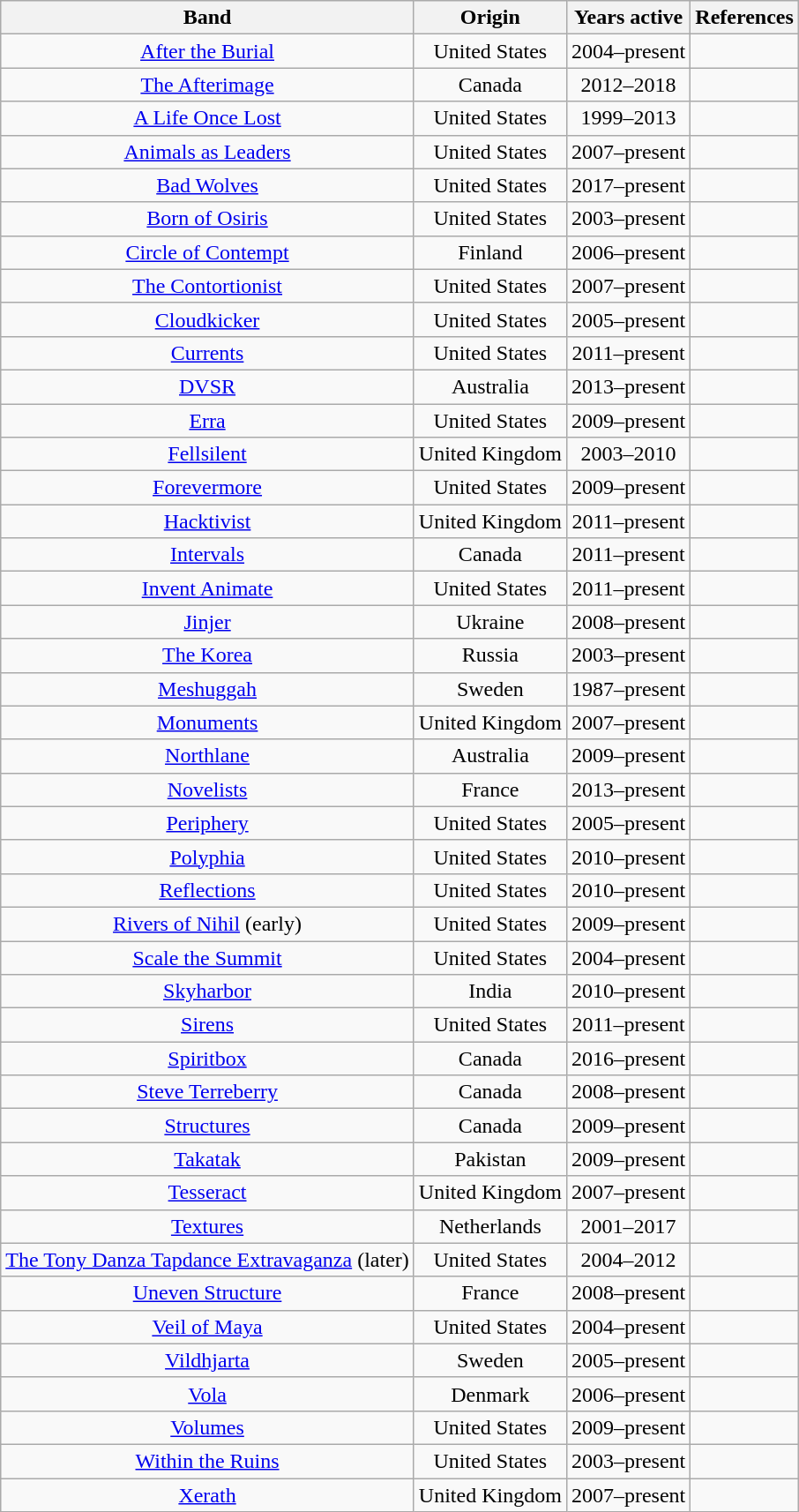<table class="wikitable sortable" style="text-align:center;">
<tr>
<th>Band</th>
<th>Origin</th>
<th>Years active</th>
<th class="unsortable">References</th>
</tr>
<tr>
<td><a href='#'>After the Burial</a></td>
<td>United States</td>
<td>2004–present</td>
<td></td>
</tr>
<tr>
<td><a href='#'>The Afterimage</a></td>
<td>Canada</td>
<td>2012–2018</td>
<td></td>
</tr>
<tr>
<td><a href='#'>A Life Once Lost</a></td>
<td>United States</td>
<td>1999–2013</td>
<td></td>
</tr>
<tr>
<td><a href='#'>Animals as Leaders</a></td>
<td>United States</td>
<td>2007–present</td>
<td></td>
</tr>
<tr>
<td><a href='#'>Bad Wolves</a></td>
<td>United States</td>
<td>2017–present</td>
<td></td>
</tr>
<tr>
<td><a href='#'>Born of Osiris</a></td>
<td>United States</td>
<td>2003–present</td>
<td></td>
</tr>
<tr>
<td><a href='#'>Circle of Contempt</a></td>
<td>Finland</td>
<td>2006–present</td>
<td></td>
</tr>
<tr>
<td><a href='#'>The Contortionist</a></td>
<td>United States</td>
<td>2007–present</td>
<td></td>
</tr>
<tr>
<td><a href='#'>Cloudkicker</a></td>
<td>United States</td>
<td>2005–present</td>
<td></td>
</tr>
<tr>
<td><a href='#'>Currents</a></td>
<td>United States</td>
<td>2011–present</td>
<td></td>
</tr>
<tr>
<td><a href='#'>DVSR</a></td>
<td>Australia</td>
<td>2013–present</td>
<td></td>
</tr>
<tr>
<td><a href='#'>Erra</a></td>
<td>United States</td>
<td>2009–present</td>
<td></td>
</tr>
<tr>
<td><a href='#'>Fellsilent</a></td>
<td>United Kingdom</td>
<td>2003–2010</td>
<td></td>
</tr>
<tr>
<td><a href='#'>Forevermore</a></td>
<td>United States</td>
<td>2009–present</td>
<td></td>
</tr>
<tr>
<td><a href='#'>Hacktivist</a></td>
<td>United Kingdom</td>
<td>2011–present</td>
<td></td>
</tr>
<tr>
<td><a href='#'>Intervals</a></td>
<td>Canada</td>
<td>2011–present</td>
<td></td>
</tr>
<tr>
<td><a href='#'>Invent Animate</a></td>
<td>United States</td>
<td>2011–present</td>
<td></td>
</tr>
<tr>
<td><a href='#'>Jinjer</a></td>
<td>Ukraine</td>
<td>2008–present</td>
<td></td>
</tr>
<tr>
<td><a href='#'>The Korea</a></td>
<td>Russia</td>
<td>2003–present</td>
<td></td>
</tr>
<tr>
<td><a href='#'>Meshuggah</a></td>
<td>Sweden</td>
<td>1987–present</td>
<td></td>
</tr>
<tr>
<td><a href='#'>Monuments</a></td>
<td>United Kingdom</td>
<td>2007–present</td>
<td></td>
</tr>
<tr>
<td><a href='#'>Northlane</a></td>
<td>Australia</td>
<td>2009–present</td>
<td></td>
</tr>
<tr>
<td><a href='#'>Novelists</a></td>
<td>France</td>
<td>2013–present</td>
<td></td>
</tr>
<tr>
<td><a href='#'>Periphery</a></td>
<td>United States</td>
<td>2005–present</td>
<td></td>
</tr>
<tr>
<td><a href='#'>Polyphia</a></td>
<td>United States</td>
<td>2010–present</td>
<td></td>
</tr>
<tr>
<td><a href='#'>Reflections</a></td>
<td>United States</td>
<td>2010–present</td>
<td></td>
</tr>
<tr>
<td><a href='#'>Rivers of Nihil</a> (early)</td>
<td>United States</td>
<td>2009–present</td>
<td></td>
</tr>
<tr>
<td><a href='#'>Scale the Summit</a></td>
<td>United States</td>
<td>2004–present</td>
<td></td>
</tr>
<tr>
<td><a href='#'>Skyharbor</a></td>
<td>India</td>
<td>2010–present</td>
<td></td>
</tr>
<tr>
<td><a href='#'>Sirens</a></td>
<td>United States</td>
<td>2011–present</td>
<td></td>
</tr>
<tr>
<td><a href='#'>Spiritbox</a></td>
<td>Canada</td>
<td>2016–present</td>
<td></td>
</tr>
<tr>
<td><a href='#'>Steve Terreberry</a></td>
<td>Canada</td>
<td>2008–present</td>
<td></td>
</tr>
<tr>
<td><a href='#'>Structures</a></td>
<td>Canada</td>
<td>2009–present</td>
<td></td>
</tr>
<tr>
<td><a href='#'>Takatak</a></td>
<td>Pakistan</td>
<td>2009–present</td>
<td></td>
</tr>
<tr>
<td><a href='#'>Tesseract</a></td>
<td>United Kingdom</td>
<td>2007–present</td>
<td></td>
</tr>
<tr>
<td><a href='#'>Textures</a></td>
<td>Netherlands</td>
<td>2001–2017</td>
<td></td>
</tr>
<tr>
<td><a href='#'>The Tony Danza Tapdance Extravaganza</a> (later)</td>
<td>United States</td>
<td>2004–2012</td>
<td></td>
</tr>
<tr>
<td><a href='#'>Uneven Structure</a></td>
<td>France</td>
<td>2008–present</td>
<td></td>
</tr>
<tr>
<td><a href='#'>Veil of Maya</a></td>
<td>United States</td>
<td>2004–present</td>
<td></td>
</tr>
<tr>
<td><a href='#'>Vildhjarta</a></td>
<td>Sweden</td>
<td>2005–present</td>
<td></td>
</tr>
<tr>
<td><a href='#'>Vola</a></td>
<td>Denmark</td>
<td>2006–present</td>
<td></td>
</tr>
<tr>
<td><a href='#'>Volumes</a></td>
<td>United States</td>
<td>2009–present</td>
<td></td>
</tr>
<tr>
<td><a href='#'>Within the Ruins</a></td>
<td>United States</td>
<td>2003–present</td>
<td></td>
</tr>
<tr>
<td><a href='#'>Xerath</a></td>
<td>United Kingdom</td>
<td>2007–present</td>
<td></td>
</tr>
</table>
